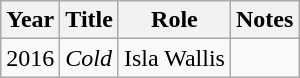<table class="wikitable sortable">
<tr>
<th>Year</th>
<th>Title</th>
<th>Role</th>
<th class="unsortable">Notes</th>
</tr>
<tr>
<td>2016</td>
<td><em>Cold</em></td>
<td>Isla Wallis</td>
<td></td>
</tr>
</table>
